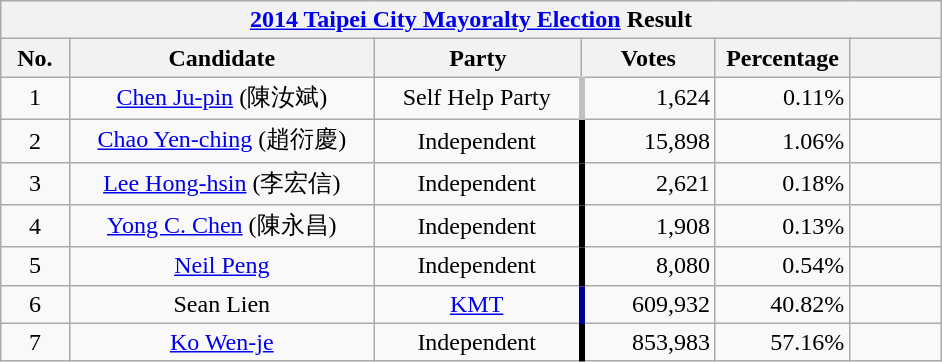<table class="wikitable" style="margin:1em auto; text-align:center">
<tr>
<th colspan="7" width=620px><a href='#'>2014 Taipei City Mayoralty Election</a> Result</th>
</tr>
<tr>
<th width=35>No.</th>
<th width=180>Candidate</th>
<th width=120>Party</th>
<th width=75>Votes</th>
<th width=75>Percentage</th>
<th width=49></th>
</tr>
<tr>
<td>1</td>
<td><a href='#'>Chen Ju-pin</a> (陳汝斌)</td>
<td>Self Help Party</td>
<td style="border-left:4px solid #C0C0C0;" align="right">1,624</td>
<td align="right">0.11%</td>
<td align="center"></td>
</tr>
<tr>
<td>2</td>
<td><a href='#'>Chao Yen-ching</a> (趙衍慶)</td>
<td>Independent</td>
<td style="border-left:4px solid #000000;" align="right">15,898</td>
<td align="right">1.06%</td>
<td align="center"></td>
</tr>
<tr>
<td>3</td>
<td><a href='#'>Lee Hong-hsin</a> (李宏信)</td>
<td>Independent</td>
<td style="border-left:4px solid #000000;" align="right">2,621</td>
<td align="right">0.18%</td>
<td align="center"></td>
</tr>
<tr>
<td>4</td>
<td><a href='#'>Yong C. Chen</a> (陳永昌)</td>
<td>Independent</td>
<td style="border-left:4px solid #000000;" align="right">1,908</td>
<td align="right">0.13%</td>
<td align="center"></td>
</tr>
<tr>
<td>5</td>
<td><a href='#'>Neil Peng</a></td>
<td>Independent</td>
<td style="border-left:4px solid #000000;" align="right">8,080</td>
<td align="right">0.54%</td>
<td align="center"></td>
</tr>
<tr>
<td>6</td>
<td>Sean Lien</td>
<td><a href='#'>KMT</a></td>
<td style="border-left:4px solid #000099;" align="right">609,932</td>
<td align="right">40.82%</td>
<td align="center"></td>
</tr>
<tr>
<td>7</td>
<td><a href='#'>Ko Wen-je</a></td>
<td>Independent</td>
<td style="border-left:4px solid #000000;" align="right">853,983</td>
<td align="right">57.16%</td>
<td><div></div></td>
</tr>
</table>
